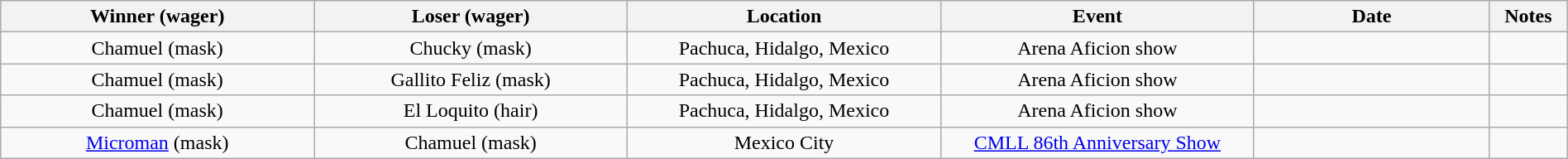<table class="wikitable sortable" width=100%  style="text-align: center">
<tr>
<th width=20% scope="col">Winner (wager)</th>
<th width=20% scope="col">Loser (wager)</th>
<th width=20% scope="col">Location</th>
<th width=20% scope="col">Event</th>
<th width=15% scope="col">Date</th>
<th class="unsortable" width=5% scope="col">Notes</th>
</tr>
<tr>
<td>Chamuel (mask)</td>
<td>Chucky (mask)</td>
<td>Pachuca, Hidalgo, Mexico</td>
<td>Arena Aficion show</td>
<td></td>
<td></td>
</tr>
<tr>
<td>Chamuel (mask)</td>
<td>Gallito Feliz (mask)</td>
<td>Pachuca, Hidalgo, Mexico</td>
<td>Arena Aficion show</td>
<td></td>
<td></td>
</tr>
<tr>
<td>Chamuel (mask)</td>
<td>El Loquito (hair)</td>
<td>Pachuca, Hidalgo, Mexico</td>
<td>Arena Aficion show</td>
<td></td>
<td></td>
</tr>
<tr>
<td><a href='#'>Microman</a> (mask)</td>
<td>Chamuel (mask)</td>
<td>Mexico City</td>
<td><a href='#'>CMLL 86th Anniversary Show</a></td>
<td></td>
<td></td>
</tr>
</table>
